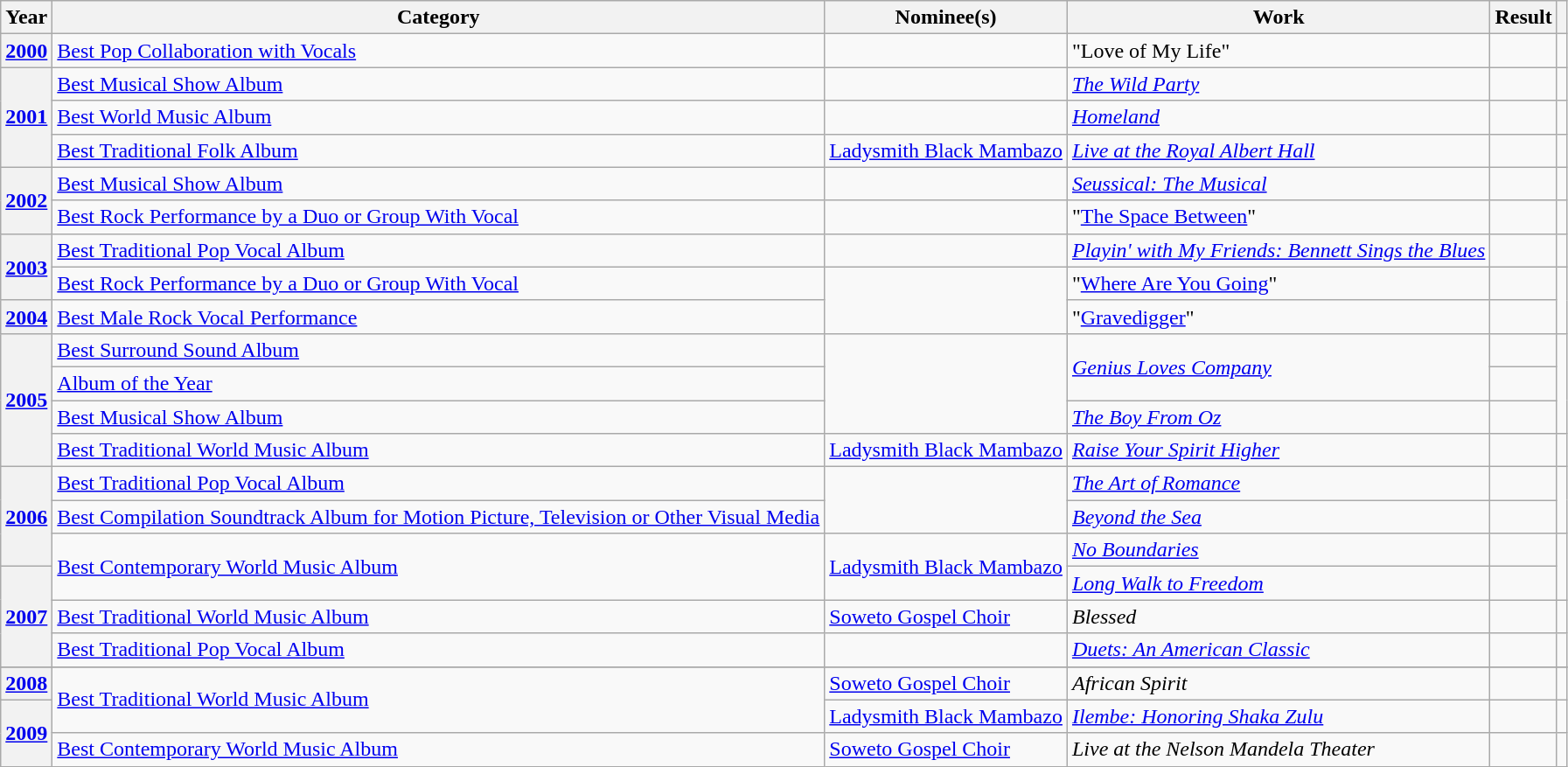<table class="wikitable sortable plainrowheaders">
<tr>
<th scope=col>Year</th>
<th scope=col>Category</th>
<th scope=col>Nominee(s)</th>
<th scope=col>Work</th>
<th scope=col>Result</th>
<th scope=col></th>
</tr>
<tr>
<th scope="row"><a href='#'>2000</a></th>
<td><a href='#'>Best Pop Collaboration with Vocals</a></td>
<td></td>
<td>"Love of My Life"</td>
<td></td>
<td align="center"></td>
</tr>
<tr>
<th rowspan="3" scope="rowgroup"><a href='#'>2001</a></th>
<td><a href='#'>Best Musical Show Album</a></td>
<td></td>
<td><em><a href='#'>The Wild Party</a></em></td>
<td></td>
<td align="center"></td>
</tr>
<tr>
<td><a href='#'>Best World Music Album</a></td>
<td></td>
<td><em><a href='#'>Homeland</a></em></td>
<td></td>
<td align="center"></td>
</tr>
<tr>
<td><a href='#'>Best Traditional Folk Album</a></td>
<td><a href='#'>Ladysmith Black Mambazo</a></td>
<td><em><a href='#'>Live at the Royal Albert Hall</a></em></td>
<td></td>
<td align="center"></td>
</tr>
<tr>
<th rowspan="2" scope="rowgroup"><a href='#'>2002</a></th>
<td><a href='#'>Best Musical Show Album</a></td>
<td></td>
<td><em><a href='#'>Seussical: The Musical</a></em></td>
<td></td>
<td align="center"></td>
</tr>
<tr>
<td><a href='#'>Best Rock Performance by a Duo or Group With Vocal</a></td>
<td></td>
<td>"<a href='#'>The Space Between</a>"</td>
<td></td>
<td align="center"></td>
</tr>
<tr>
<th rowspan="2" scope="rowgroup"><a href='#'>2003</a></th>
<td><a href='#'>Best Traditional Pop Vocal Album</a></td>
<td></td>
<td><em><a href='#'>Playin' with My Friends: Bennett Sings the Blues</a></em></td>
<td></td>
<td align="center"></td>
</tr>
<tr>
<td><a href='#'>Best Rock Performance by a Duo or Group With Vocal</a></td>
<td rowspan="2"></td>
<td>"<a href='#'>Where Are You Going</a>"</td>
<td></td>
<td rowspan="2" align="center"></td>
</tr>
<tr>
<th scope="row"><a href='#'>2004</a></th>
<td><a href='#'>Best Male Rock Vocal Performance</a></td>
<td>"<a href='#'>Gravedigger</a>"</td>
<td></td>
</tr>
<tr>
<th rowspan="4" scope="rowgroup"><a href='#'>2005</a></th>
<td><a href='#'>Best Surround Sound Album</a></td>
<td rowspan="3"></td>
<td rowspan="2"><em><a href='#'>Genius Loves Company</a></em></td>
<td></td>
<td rowspan="3" align="center"></td>
</tr>
<tr>
<td><a href='#'>Album of the Year</a></td>
<td></td>
</tr>
<tr>
<td><a href='#'>Best Musical Show Album</a></td>
<td><em><a href='#'>The Boy From Oz</a></em></td>
<td></td>
</tr>
<tr>
<td><a href='#'>Best Traditional World Music Album</a></td>
<td><a href='#'>Ladysmith Black Mambazo</a></td>
<td><em><a href='#'>Raise Your Spirit Higher</a></em></td>
<td></td>
<td align="center"></td>
</tr>
<tr>
<th rowspan="3" scope="rowgroup"><a href='#'>2006</a></th>
<td><a href='#'>Best Traditional Pop Vocal Album</a></td>
<td rowspan="2"></td>
<td><em><a href='#'>The Art of Romance</a></em></td>
<td></td>
<td rowspan="2" align="center"></td>
</tr>
<tr>
<td><a href='#'>Best Compilation Soundtrack Album for Motion Picture, Television or Other Visual Media</a></td>
<td><em><a href='#'>Beyond the Sea</a></em></td>
<td></td>
</tr>
<tr>
<td rowspan="2"><a href='#'>Best Contemporary World Music Album</a></td>
<td rowspan="2"><a href='#'>Ladysmith Black Mambazo</a></td>
<td><em><a href='#'>No Boundaries</a></em></td>
<td></td>
<td rowspan="2" align="center"></td>
</tr>
<tr>
<th rowspan="3" scope="rowgroup"><a href='#'>2007</a></th>
<td><em><a href='#'>Long Walk to Freedom</a></em></td>
<td></td>
</tr>
<tr>
<td><a href='#'>Best Traditional World Music Album</a></td>
<td><a href='#'>Soweto Gospel Choir</a></td>
<td><em>Blessed</em></td>
<td></td>
<td align="center"></td>
</tr>
<tr>
<td><a href='#'>Best Traditional Pop Vocal Album</a></td>
<td></td>
<td><em><a href='#'>Duets: An American Classic</a></em></td>
<td></td>
<td align="center"></td>
</tr>
<tr>
</tr>
<tr>
<th scope="row"><a href='#'>2008</a></th>
<td rowspan="2"><a href='#'>Best Traditional World Music Album</a></td>
<td><a href='#'>Soweto Gospel Choir</a></td>
<td><em>African Spirit</em></td>
<td></td>
<td align="center"></td>
</tr>
<tr>
<th rowspan="2" scope="rowgroup"><a href='#'>2009</a></th>
<td><a href='#'>Ladysmith Black Mambazo</a></td>
<td><em><a href='#'>Ilembe: Honoring Shaka Zulu</a></em></td>
<td></td>
<td align="center"></td>
</tr>
<tr>
<td><a href='#'>Best Contemporary World Music Album</a></td>
<td><a href='#'>Soweto Gospel Choir</a></td>
<td><em>Live at the Nelson Mandela Theater</em></td>
<td></td>
<td align="center"></td>
</tr>
</table>
